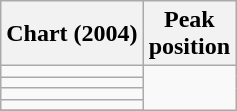<table class="wikitable sortable plainrowheaders">
<tr>
<th>Chart (2004)</th>
<th>Peak<br>position</th>
</tr>
<tr>
<td></td>
</tr>
<tr>
<td></td>
</tr>
<tr>
<td></td>
</tr>
<tr>
<td></td>
</tr>
<tr>
</tr>
<tr>
</tr>
</table>
